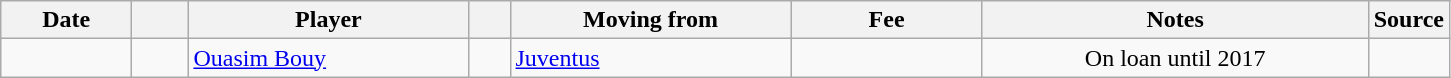<table class="wikitable sortable">
<tr>
<th style="width:80px;">Date</th>
<th style="width:30px;"></th>
<th style="width:180px;">Player</th>
<th style="width:20px;"></th>
<th style="width:180px;">Moving from</th>
<th style="width:120px;" class="unsortable">Fee</th>
<th style="width:250px;" class="unsortable">Notes</th>
<th style="width:20px;">Source</th>
</tr>
<tr>
<td></td>
<td align=center></td>
<td> <a href='#'>Ouasim Bouy</a></td>
<td align=center></td>
<td> <a href='#'>Juventus</a></td>
<td align=center></td>
<td align=center>On loan until 2017</td>
<td></td>
</tr>
</table>
